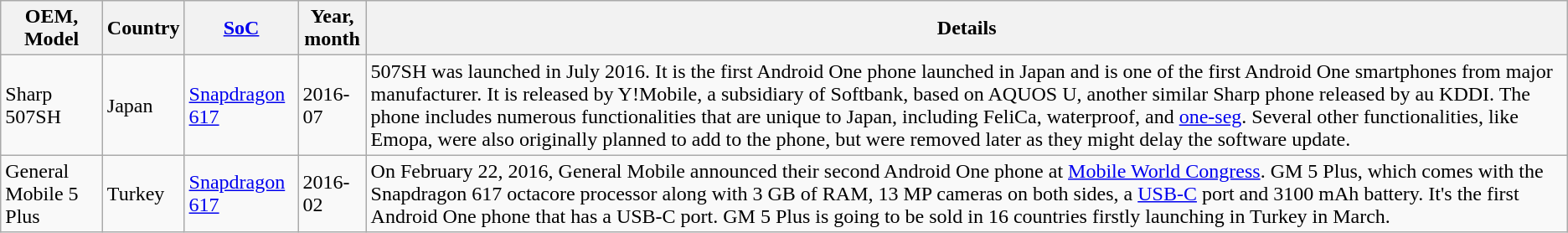<table class="wikitable sortable">
<tr>
<th>OEM, Model</th>
<th>Country</th>
<th><a href='#'>SoC</a></th>
<th data-sort-type=isoDate>Year,<br>month</th>
<th>Details</th>
</tr>
<tr>
<td>Sharp 507SH</td>
<td>Japan</td>
<td><a href='#'>Snapdragon 617</a></td>
<td>2016-07</td>
<td>507SH was launched in July 2016. It is the first Android One phone launched in Japan and is one of the first Android One smartphones from major manufacturer. It is released by Y!Mobile, a subsidiary of Softbank, based on AQUOS U, another similar Sharp phone released by au KDDI. The phone includes numerous functionalities that are unique to Japan, including FeliCa, waterproof, and <a href='#'>one-seg</a>. Several other functionalities, like Emopa, were also originally planned to add to the phone, but were removed later as they might delay the software update.</td>
</tr>
<tr>
<td>General Mobile 5 Plus</td>
<td>Turkey</td>
<td><a href='#'>Snapdragon 617</a></td>
<td>2016-02</td>
<td>On February 22, 2016, General Mobile announced their second Android One phone at <a href='#'>Mobile World Congress</a>. GM 5 Plus, which comes with the Snapdragon 617 octacore processor along with 3 GB of RAM, 13 MP cameras on both sides, a <a href='#'>USB-C</a> port and 3100 mAh battery. It's the first Android One phone that has a USB-C port. GM 5 Plus is going to be sold in 16 countries firstly launching in Turkey in March.</td>
</tr>
</table>
